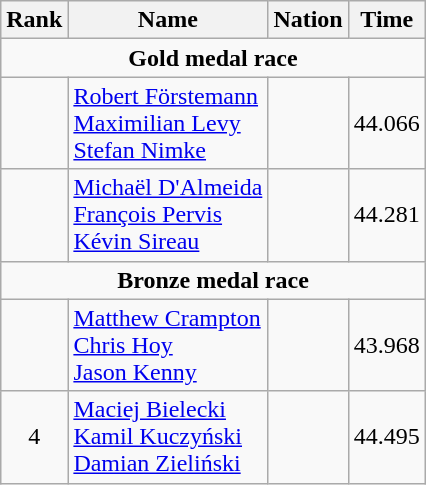<table class="wikitable" style="text-align:center">
<tr>
<th>Rank</th>
<th>Name</th>
<th>Nation</th>
<th>Time</th>
</tr>
<tr>
<td colspan=4><strong>Gold medal race</strong></td>
</tr>
<tr>
<td></td>
<td align=left><a href='#'>Robert Förstemann</a><br><a href='#'>Maximilian Levy</a><br><a href='#'>Stefan Nimke</a></td>
<td align=left></td>
<td>44.066</td>
</tr>
<tr>
<td></td>
<td align=left><a href='#'>Michaël D'Almeida</a><br><a href='#'>François Pervis</a><br><a href='#'>Kévin Sireau</a></td>
<td align=left></td>
<td>44.281</td>
</tr>
<tr>
<td colspan=4><strong>Bronze medal race</strong></td>
</tr>
<tr>
<td></td>
<td align=left><a href='#'>Matthew Crampton</a><br><a href='#'>Chris Hoy</a><br><a href='#'>Jason Kenny</a></td>
<td align=left></td>
<td>43.968</td>
</tr>
<tr>
<td>4</td>
<td align=left><a href='#'>Maciej Bielecki</a><br><a href='#'>Kamil Kuczyński</a><br><a href='#'>Damian Zieliński</a></td>
<td align=left></td>
<td>44.495</td>
</tr>
</table>
